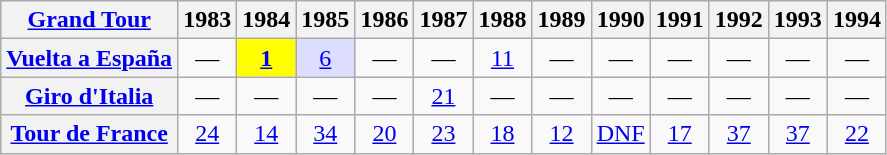<table class="wikitable plainrowheaders">
<tr>
<th scope="col"><a href='#'>Grand Tour</a></th>
<th scope="col">1983</th>
<th scope="col">1984</th>
<th scope="col">1985</th>
<th scope="col">1986</th>
<th scope="col">1987</th>
<th scope="col">1988</th>
<th scope="col">1989</th>
<th scope="col">1990</th>
<th scope="col">1991</th>
<th scope="col">1992</th>
<th scope="col">1993</th>
<th scope="col">1994</th>
</tr>
<tr style="text-align:center;">
<th scope="row"> <a href='#'>Vuelta a España</a></th>
<td>—</td>
<td style="background:yellow;"><a href='#'><strong>1</strong></a></td>
<td style="background:#ddf;"><a href='#'>6</a></td>
<td>—</td>
<td>—</td>
<td><a href='#'>11</a></td>
<td>—</td>
<td>—</td>
<td>—</td>
<td>—</td>
<td>—</td>
<td>—</td>
</tr>
<tr style="text-align:center;">
<th scope="row"> <a href='#'>Giro d'Italia</a></th>
<td>—</td>
<td>—</td>
<td>—</td>
<td>—</td>
<td><a href='#'>21</a></td>
<td>—</td>
<td>—</td>
<td>—</td>
<td>—</td>
<td>—</td>
<td>—</td>
<td>—</td>
</tr>
<tr style="text-align:center;">
<th scope="row"> <a href='#'>Tour de France</a></th>
<td><a href='#'>24</a></td>
<td><a href='#'>14</a></td>
<td><a href='#'>34</a></td>
<td><a href='#'>20</a></td>
<td><a href='#'>23</a></td>
<td><a href='#'>18</a></td>
<td><a href='#'>12</a></td>
<td><a href='#'>DNF</a></td>
<td><a href='#'>17</a></td>
<td><a href='#'>37</a></td>
<td><a href='#'>37</a></td>
<td><a href='#'>22</a></td>
</tr>
</table>
